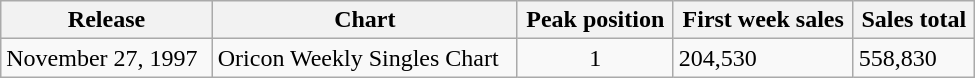<table class="wikitable" width="650px">
<tr>
<th>Release</th>
<th>Chart</th>
<th>Peak position</th>
<th>First week sales</th>
<th>Sales total</th>
</tr>
<tr>
<td>November 27, 1997</td>
<td>Oricon Weekly Singles Chart</td>
<td align="center">1</td>
<td>204,530</td>
<td>558,830</td>
</tr>
</table>
